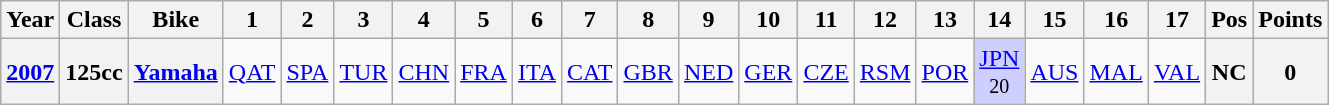<table class="wikitable" style="text-align:center">
<tr>
<th>Year</th>
<th>Class</th>
<th>Bike</th>
<th>1</th>
<th>2</th>
<th>3</th>
<th>4</th>
<th>5</th>
<th>6</th>
<th>7</th>
<th>8</th>
<th>9</th>
<th>10</th>
<th>11</th>
<th>12</th>
<th>13</th>
<th>14</th>
<th>15</th>
<th>16</th>
<th>17</th>
<th>Pos</th>
<th>Points</th>
</tr>
<tr>
<th align="left"><a href='#'>2007</a></th>
<th align="left">125cc</th>
<th align="left"><a href='#'>Yamaha</a></th>
<td><a href='#'>QAT</a></td>
<td><a href='#'>SPA</a></td>
<td><a href='#'>TUR</a></td>
<td><a href='#'>CHN</a></td>
<td><a href='#'>FRA</a></td>
<td><a href='#'>ITA</a></td>
<td><a href='#'>CAT</a></td>
<td><a href='#'>GBR</a></td>
<td><a href='#'>NED</a></td>
<td><a href='#'>GER</a></td>
<td><a href='#'>CZE</a></td>
<td><a href='#'>RSM</a></td>
<td><a href='#'>POR</a></td>
<td style="background:#cfcfff;"><a href='#'>JPN</a><br><small>20</small></td>
<td><a href='#'>AUS</a></td>
<td><a href='#'>MAL</a></td>
<td><a href='#'>VAL</a></td>
<th>NC</th>
<th>0</th>
</tr>
</table>
